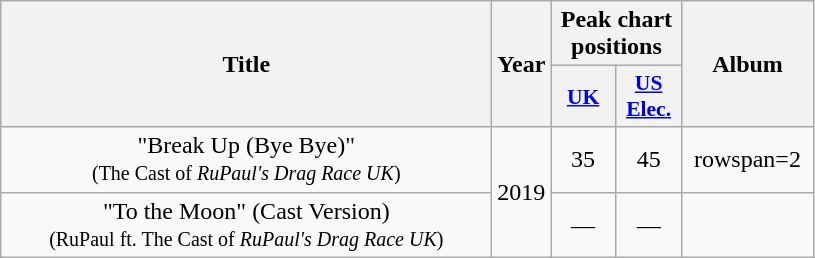<table class="wikitable plainrowheaders" style="text-align:center;">
<tr>
<th rowspan="2" style="width:20em;">Title</th>
<th rowspan="2" style="width:1em;">Year</th>
<th colspan="2" style="width:5em;">Peak chart positions</th>
<th rowspan="2" style="width:5em;">Album</th>
</tr>
<tr>
<th scope="col" style="width:2em;font-size:90%;"><a href='#'>UK</a><br></th>
<th scope="col" style="width:2em;font-size:90%;"><a href='#'>US<br>Elec.</a><br></th>
</tr>
<tr>
<td>"Break Up (Bye Bye)"<br><small>(The Cast of <em>RuPaul's Drag Race UK</em>)</small></td>
<td rowspan="2">2019</td>
<td>35</td>
<td>45</td>
<td>rowspan=2 </td>
</tr>
<tr>
<td>"To the Moon" (Cast Version)<br><small>(RuPaul ft. The Cast of <em>RuPaul's Drag Race UK</em>)</small></td>
<td>—</td>
<td>—</td>
</tr>
</table>
